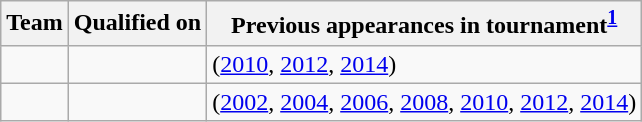<table class="wikitable sortable" style="text-align: left;">
<tr>
<th>Team</th>
<th>Qualified on</th>
<th>Previous appearances in tournament<sup><strong><a href='#'>1</a></strong></sup></th>
</tr>
<tr>
<td></td>
<td></td>
<td> (<a href='#'>2010</a>, <a href='#'>2012</a>, <a href='#'>2014</a>)</td>
</tr>
<tr>
<td></td>
<td></td>
<td> (<a href='#'>2002</a>, <a href='#'>2004</a>, <a href='#'>2006</a>, <a href='#'>2008</a>, <a href='#'>2010</a>, <a href='#'>2012</a>, <a href='#'>2014</a>)</td>
</tr>
</table>
